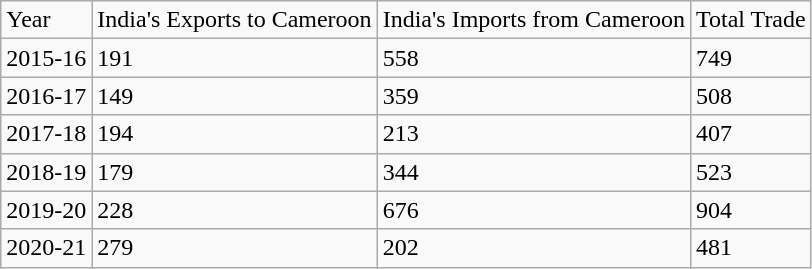<table class="wikitable">
<tr>
<td>Year</td>
<td>India's Exports to Cameroon</td>
<td>India's Imports from Cameroon</td>
<td>Total Trade</td>
</tr>
<tr>
<td>2015-16</td>
<td>191</td>
<td>558</td>
<td>749</td>
</tr>
<tr>
<td>2016-17</td>
<td>149</td>
<td>359</td>
<td>508</td>
</tr>
<tr>
<td>2017-18</td>
<td>194</td>
<td>213</td>
<td>407</td>
</tr>
<tr>
<td>2018-19</td>
<td>179</td>
<td>344</td>
<td>523</td>
</tr>
<tr>
<td>2019-20</td>
<td>228</td>
<td>676</td>
<td>904</td>
</tr>
<tr>
<td>2020-21</td>
<td>279</td>
<td>202</td>
<td>481</td>
</tr>
</table>
